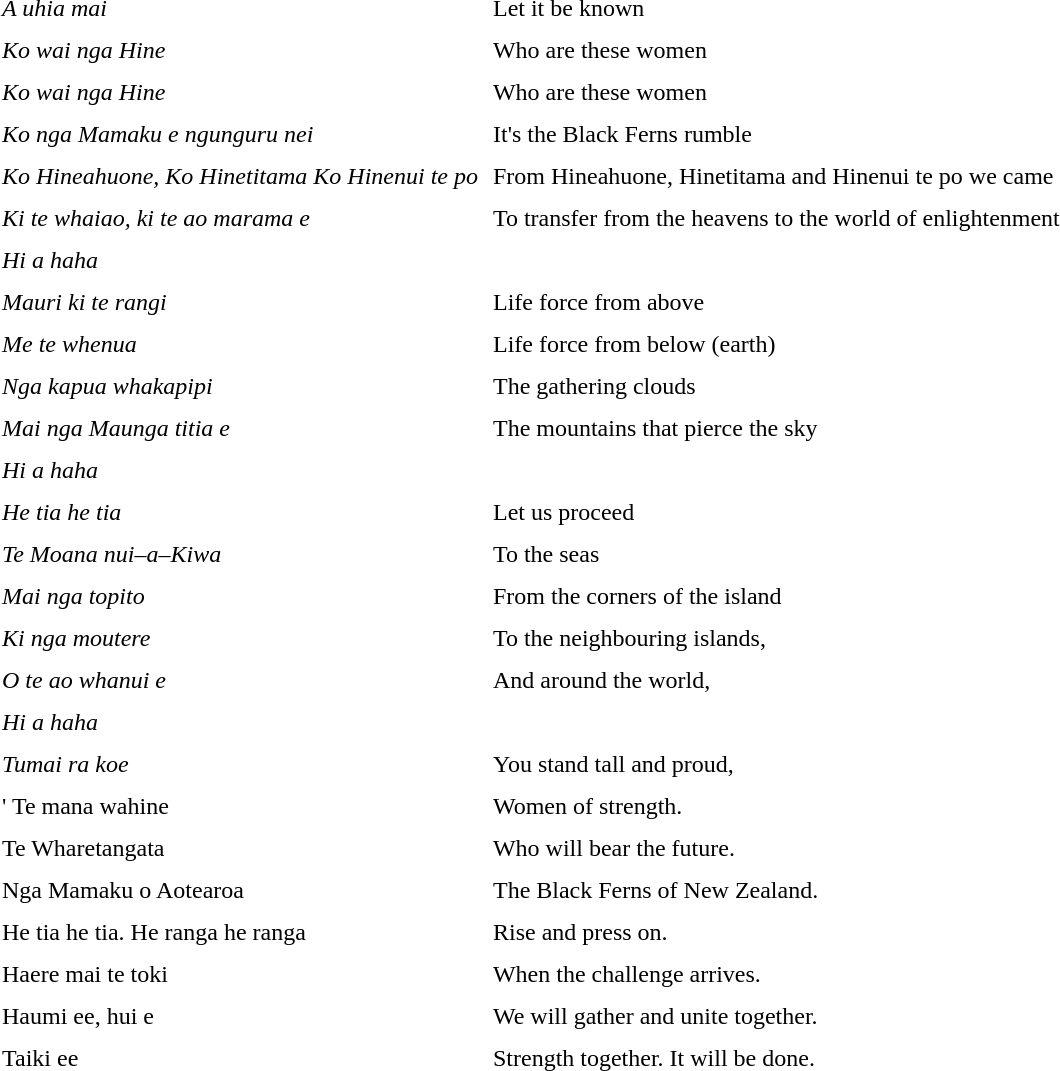<table border="0" cellpadding="4" cellspacing="2" style="margin-left:3em">
<tr>
<td></td>
</tr>
<tr>
<td><em>A uhia mai</em></td>
<td>Let it be known</td>
</tr>
<tr>
<td><em>Ko wai nga Hine</em></td>
<td>Who are these women</td>
</tr>
<tr>
<td><em>Ko wai nga Hine</em></td>
<td>Who are these women</td>
</tr>
<tr>
<td><em>Ko nga Mamaku e ngunguru nei</em></td>
<td>It's the Black Ferns rumble</td>
</tr>
<tr>
<td><em>Ko Hineahuone, Ko Hinetitama Ko Hinenui te po</em></td>
<td>From Hineahuone, Hinetitama and Hinenui te po we came</td>
</tr>
<tr>
<td><em>Ki te whaiao, ki te ao marama e</em></td>
<td>To transfer from the heavens to the world of enlightenment</td>
</tr>
<tr>
<td><em>Hi a haha</em></td>
<td></td>
</tr>
<tr>
<td><em>Mauri ki te rangi</em></td>
<td>Life force from above</td>
</tr>
<tr>
<td><em>Me te whenua</em></td>
<td>Life force from below (earth)</td>
</tr>
<tr>
<td><em>Nga kapua whakapipi</em></td>
<td>The gathering clouds</td>
</tr>
<tr>
<td><em>Mai nga Maunga titia e</em></td>
<td>The mountains that pierce the sky</td>
</tr>
<tr>
<td><em>Hi a haha</em></td>
<td></td>
</tr>
<tr>
<td><em>He tia he tia</em></td>
<td>Let us proceed</td>
</tr>
<tr>
<td><em>Te Moana nui–a–Kiwa</em></td>
<td>To the seas</td>
</tr>
<tr>
<td><em>Mai nga topito</em></td>
<td>From the corners of the island</td>
</tr>
<tr>
<td><em>Ki nga moutere</em></td>
<td>To the neighbouring islands,</td>
</tr>
<tr>
<td><em>O te ao whanui e</em></td>
<td>And around the world,</td>
</tr>
<tr>
<td><em>Hi a haha</em></td>
<td></td>
</tr>
<tr>
<td><em>Tumai ra koe</em></td>
<td>You stand tall and proud,</td>
</tr>
<tr>
<td>' Te mana wahine<em></td>
<td>Women of strength.</td>
</tr>
<tr>
<td></em>Te Wharetangata<em></td>
<td>Who will bear the future.</td>
</tr>
<tr>
<td></em>Nga Mamaku o Aotearoa<em></td>
<td>The Black Ferns of New Zealand.</td>
</tr>
<tr>
<td></em>He tia he tia. He ranga he ranga<em></td>
<td>Rise and press on.</td>
</tr>
<tr>
<td></em>Haere mai te toki<em></td>
<td>When the challenge arrives.</td>
</tr>
<tr>
<td></em>Haumi ee, hui e<em></td>
<td>We will gather and unite together.</td>
</tr>
<tr>
<td></em>Taiki ee<em></td>
<td>Strength together. It will be done.</td>
</tr>
</table>
